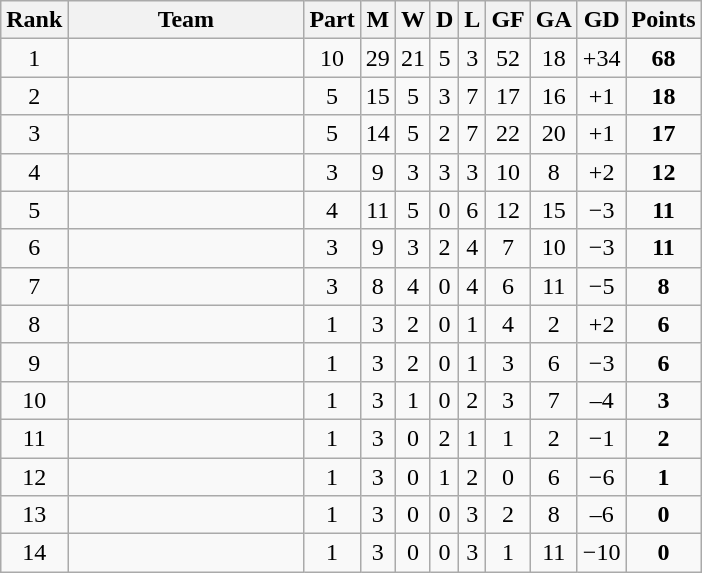<table class="wikitable sortable" style="text-align:center">
<tr>
<th>Rank</th>
<th width=150>Team</th>
<th>Part</th>
<th>M</th>
<th>W</th>
<th>D</th>
<th>L</th>
<th>GF</th>
<th>GA</th>
<th>GD</th>
<th width=40>Points</th>
</tr>
<tr>
<td>1</td>
<td align=left></td>
<td>10</td>
<td>29</td>
<td>21</td>
<td>5</td>
<td>3</td>
<td>52</td>
<td>18</td>
<td>+34</td>
<td><strong>68</strong></td>
</tr>
<tr>
<td>2</td>
<td align=left></td>
<td>5</td>
<td>15</td>
<td>5</td>
<td>3</td>
<td>7</td>
<td>17</td>
<td>16</td>
<td>+1</td>
<td><strong>18</strong></td>
</tr>
<tr>
<td>3</td>
<td align=left></td>
<td>5</td>
<td>14</td>
<td>5</td>
<td>2</td>
<td>7</td>
<td>22</td>
<td>20</td>
<td>+1</td>
<td><strong>17</strong></td>
</tr>
<tr>
<td>4</td>
<td align=left></td>
<td>3</td>
<td>9</td>
<td>3</td>
<td>3</td>
<td>3</td>
<td>10</td>
<td>8</td>
<td>+2</td>
<td><strong>12</strong></td>
</tr>
<tr>
<td>5</td>
<td align=left></td>
<td>4</td>
<td>11</td>
<td>5</td>
<td>0</td>
<td>6</td>
<td>12</td>
<td>15</td>
<td>−3</td>
<td><strong>11</strong></td>
</tr>
<tr>
<td>6</td>
<td align=left></td>
<td>3</td>
<td>9</td>
<td>3</td>
<td>2</td>
<td>4</td>
<td>7</td>
<td>10</td>
<td>−3</td>
<td><strong>11</strong></td>
</tr>
<tr>
<td>7</td>
<td align=left></td>
<td>3</td>
<td>8</td>
<td>4</td>
<td>0</td>
<td>4</td>
<td>6</td>
<td>11</td>
<td>−5</td>
<td><strong>8</strong></td>
</tr>
<tr>
<td>8</td>
<td align=left></td>
<td>1</td>
<td>3</td>
<td>2</td>
<td>0</td>
<td>1</td>
<td>4</td>
<td>2</td>
<td>+2</td>
<td><strong>6</strong></td>
</tr>
<tr>
<td>9</td>
<td align=left></td>
<td>1</td>
<td>3</td>
<td>2</td>
<td>0</td>
<td>1</td>
<td>3</td>
<td>6</td>
<td>−3</td>
<td><strong>6</strong></td>
</tr>
<tr>
<td>10</td>
<td align=left></td>
<td>1</td>
<td>3</td>
<td>1</td>
<td>0</td>
<td>2</td>
<td>3</td>
<td>7</td>
<td>–4</td>
<td><strong>3</strong></td>
</tr>
<tr>
<td>11</td>
<td align=left></td>
<td>1</td>
<td>3</td>
<td>0</td>
<td>2</td>
<td>1</td>
<td>1</td>
<td>2</td>
<td>−1</td>
<td><strong>2</strong></td>
</tr>
<tr>
<td>12</td>
<td align=left></td>
<td>1</td>
<td>3</td>
<td>0</td>
<td>1</td>
<td>2</td>
<td>0</td>
<td>6</td>
<td>−6</td>
<td><strong>1</strong></td>
</tr>
<tr>
<td>13</td>
<td align=left></td>
<td>1</td>
<td>3</td>
<td>0</td>
<td>0</td>
<td>3</td>
<td>2</td>
<td>8</td>
<td>–6</td>
<td><strong>0</strong></td>
</tr>
<tr>
<td>14</td>
<td align=left></td>
<td>1</td>
<td>3</td>
<td>0</td>
<td>0</td>
<td>3</td>
<td>1</td>
<td>11</td>
<td>−10</td>
<td><strong>0</strong></td>
</tr>
</table>
